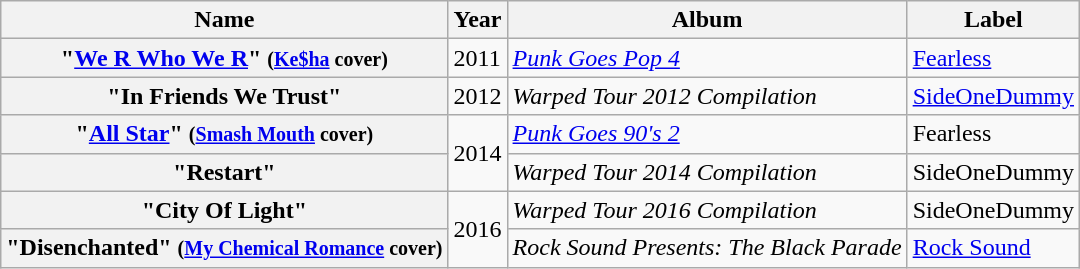<table class="wikitable plainrowheaders">
<tr>
<th>Name</th>
<th>Year</th>
<th>Album</th>
<th>Label</th>
</tr>
<tr>
<th scope="row">"<a href='#'>We R Who We R</a>" <small>(<a href='#'>Ke$ha</a> cover)</small></th>
<td>2011</td>
<td><em><a href='#'>Punk Goes Pop 4</a></em></td>
<td><a href='#'>Fearless</a></td>
</tr>
<tr>
<th scope="row">"In Friends We Trust"</th>
<td>2012</td>
<td><em>Warped Tour 2012 Compilation</em></td>
<td><a href='#'>SideOneDummy</a></td>
</tr>
<tr>
<th scope="row">"<a href='#'>All Star</a>" <small>(<a href='#'>Smash Mouth</a> cover)</small></th>
<td rowspan=2>2014</td>
<td><em><a href='#'>Punk Goes 90's 2</a></em></td>
<td>Fearless</td>
</tr>
<tr>
<th scope="row">"Restart"</th>
<td><em>Warped Tour 2014 Compilation</em></td>
<td>SideOneDummy</td>
</tr>
<tr>
<th scope="row">"City Of Light"</th>
<td rowspan=2>2016</td>
<td><em>Warped Tour 2016 Compilation</em></td>
<td>SideOneDummy</td>
</tr>
<tr>
<th scope="row">"Disenchanted" <small>(<a href='#'>My Chemical Romance</a> cover)</small></th>
<td><em>Rock Sound Presents: The Black Parade</em></td>
<td><a href='#'>Rock Sound</a></td>
</tr>
</table>
